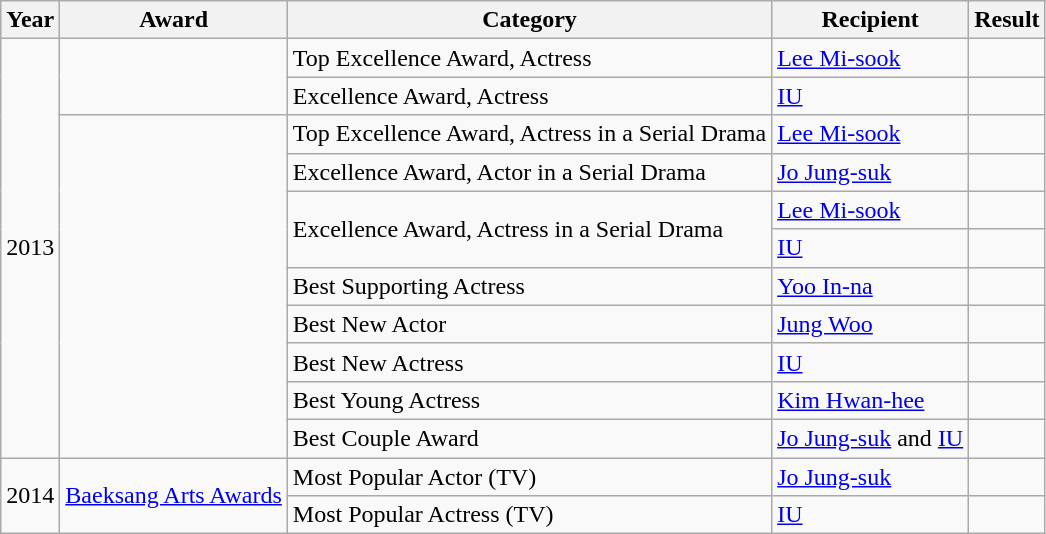<table class="wikitable">
<tr>
<th>Year</th>
<th>Award</th>
<th>Category</th>
<th>Recipient</th>
<th>Result</th>
</tr>
<tr>
<td rowspan=11>2013</td>
<td rowspan=2></td>
<td>Top Excellence Award, Actress</td>
<td><a href='#'>Lee Mi-sook</a></td>
<td></td>
</tr>
<tr>
<td>Excellence Award, Actress</td>
<td><a href='#'>IU</a></td>
<td></td>
</tr>
<tr>
<td rowspan=9></td>
<td>Top Excellence Award, Actress in a Serial Drama</td>
<td><a href='#'>Lee Mi-sook</a></td>
<td></td>
</tr>
<tr>
<td>Excellence Award, Actor in a Serial Drama</td>
<td><a href='#'>Jo Jung-suk</a></td>
<td></td>
</tr>
<tr>
<td rowspan=2>Excellence Award, Actress in a Serial Drama</td>
<td><a href='#'>Lee Mi-sook</a></td>
<td></td>
</tr>
<tr>
<td><a href='#'>IU</a></td>
<td></td>
</tr>
<tr>
<td>Best Supporting Actress</td>
<td><a href='#'>Yoo In-na</a></td>
<td></td>
</tr>
<tr>
<td>Best New Actor</td>
<td><a href='#'>Jung Woo</a></td>
<td></td>
</tr>
<tr>
<td>Best New Actress</td>
<td><a href='#'>IU</a></td>
<td></td>
</tr>
<tr>
<td>Best Young Actress</td>
<td><a href='#'>Kim Hwan-hee</a></td>
<td></td>
</tr>
<tr>
<td>Best Couple Award</td>
<td><a href='#'>Jo Jung-suk</a> and <a href='#'>IU</a></td>
<td></td>
</tr>
<tr>
<td rowspan=2>2014</td>
<td rowspan=2><a href='#'>Baeksang Arts Awards</a></td>
<td>Most Popular Actor (TV)</td>
<td><a href='#'>Jo Jung-suk</a></td>
<td></td>
</tr>
<tr>
<td>Most Popular Actress (TV)</td>
<td><a href='#'>IU</a></td>
<td></td>
</tr>
</table>
